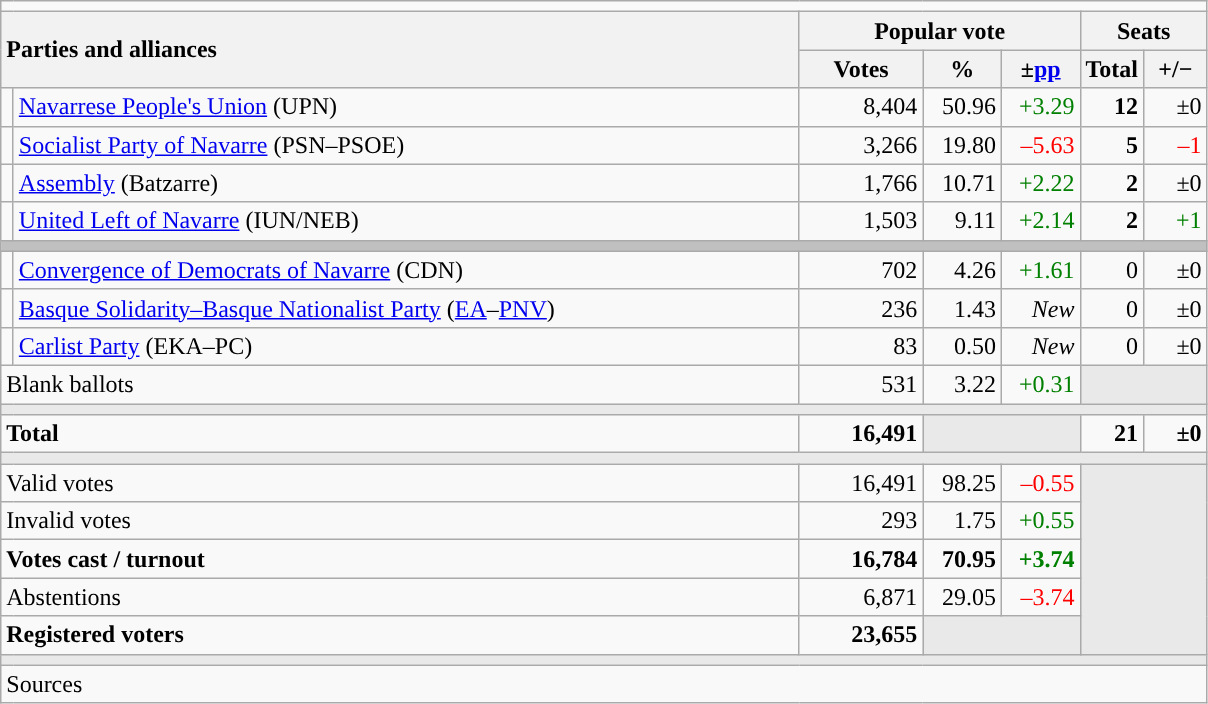<table class="wikitable" style="text-align:right;">
<tr>
<td colspan="7"></td>
</tr>
<tr>
<th style="text-align:left;" rowspan="2" colspan="2" width="525">Parties and alliances</th>
<th colspan="3">Popular vote</th>
<th colspan="2">Seats</th>
</tr>
<tr>
<th width="75">Votes</th>
<th width="45">%</th>
<th width="45">±<a href='#'>pp</a></th>
<th width="35">Total</th>
<th width="35">+/−</th>
</tr>
<tr>
<td width="1" style="color:inherit;background:"></td>
<td align="left"><a href='#'>Navarrese People's Union</a> (UPN)</td>
<td>8,404</td>
<td>50.96</td>
<td style="color:green;">+3.29</td>
<td><strong>12</strong></td>
<td>±0</td>
</tr>
<tr>
<td style="color:inherit;background:"></td>
<td align="left"><a href='#'>Socialist Party of Navarre</a> (PSN–PSOE)</td>
<td>3,266</td>
<td>19.80</td>
<td style="color:red;">–5.63</td>
<td><strong>5</strong></td>
<td style="color:red;">–1</td>
</tr>
<tr>
<td style="color:inherit;background:"></td>
<td align="left"><a href='#'>Assembly</a> (Batzarre)</td>
<td>1,766</td>
<td>10.71</td>
<td style="color:green;">+2.22</td>
<td><strong>2</strong></td>
<td>±0</td>
</tr>
<tr>
<td style="color:inherit;background:"></td>
<td align="left"><a href='#'>United Left of Navarre</a> (IUN/NEB)</td>
<td>1,503</td>
<td>9.11</td>
<td style="color:green;">+2.14</td>
<td><strong>2</strong></td>
<td style="color:green;">+1</td>
</tr>
<tr>
<td colspan="7" bgcolor="#C0C0C0"></td>
</tr>
<tr>
<td style="color:inherit;background:"></td>
<td align="left"><a href='#'>Convergence of Democrats of Navarre</a> (CDN)</td>
<td>702</td>
<td>4.26</td>
<td style="color:green;">+1.61</td>
<td>0</td>
<td>±0</td>
</tr>
<tr>
<td style="color:inherit;background:"></td>
<td align="left"><a href='#'>Basque Solidarity–Basque Nationalist Party</a> (<a href='#'>EA</a>–<a href='#'>PNV</a>)</td>
<td>236</td>
<td>1.43</td>
<td><em>New</em></td>
<td>0</td>
<td>±0</td>
</tr>
<tr>
<td style="color:inherit;background:"></td>
<td align="left"><a href='#'>Carlist Party</a> (EKA–PC)</td>
<td>83</td>
<td>0.50</td>
<td><em>New</em></td>
<td>0</td>
<td>±0</td>
</tr>
<tr>
<td align="left" colspan="2">Blank ballots</td>
<td>531</td>
<td>3.22</td>
<td style="color:green;">+0.31</td>
<td bgcolor="#E9E9E9" colspan="2"></td>
</tr>
<tr>
<td colspan="7" bgcolor="#E9E9E9"></td>
</tr>
<tr style="font-weight:bold;">
<td align="left" colspan="2">Total</td>
<td>16,491</td>
<td bgcolor="#E9E9E9" colspan="2"></td>
<td>21</td>
<td>±0</td>
</tr>
<tr>
<td colspan="7" bgcolor="#E9E9E9"></td>
</tr>
<tr>
<td align="left" colspan="2">Valid votes</td>
<td>16,491</td>
<td>98.25</td>
<td style="color:red;">–0.55</td>
<td bgcolor="#E9E9E9" colspan="2" rowspan="5"></td>
</tr>
<tr>
<td align="left" colspan="2">Invalid votes</td>
<td>293</td>
<td>1.75</td>
<td style="color:green;">+0.55</td>
</tr>
<tr style="font-weight:bold;">
<td align="left" colspan="2">Votes cast / turnout</td>
<td>16,784</td>
<td>70.95</td>
<td style="color:green;">+3.74</td>
</tr>
<tr>
<td align="left" colspan="2">Abstentions</td>
<td>6,871</td>
<td>29.05</td>
<td style="color:red;">–3.74</td>
</tr>
<tr style="font-weight:bold;">
<td align="left" colspan="2">Registered voters</td>
<td>23,655</td>
<td bgcolor="#E9E9E9" colspan="2"></td>
</tr>
<tr>
<td colspan="7" bgcolor="#E9E9E9"></td>
</tr>
<tr>
<td align="left" colspan="7">Sources</td>
</tr>
</table>
